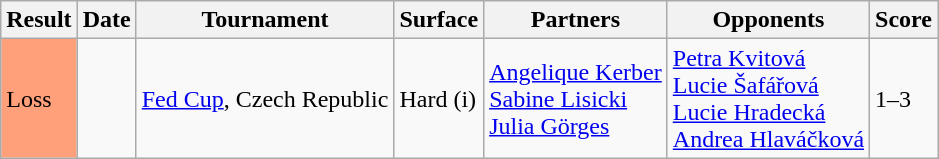<table class="sortable wikitable nowrap">
<tr>
<th>Result</th>
<th>Date</th>
<th>Tournament</th>
<th>Surface</th>
<th>Partners</th>
<th>Opponents</th>
<th class=unsortable>Score</th>
</tr>
<tr>
<td bgcolor=FFA07A>Loss</td>
<td><a href='#'></a></td>
<td><a href='#'>Fed Cup</a>, Czech Republic</td>
<td>Hard (i)</td>
<td> <a href='#'>Angelique Kerber</a><br> <a href='#'>Sabine Lisicki</a><br> <a href='#'>Julia Görges</a></td>
<td> <a href='#'>Petra Kvitová</a><br> <a href='#'>Lucie Šafářová</a><br> <a href='#'>Lucie Hradecká</a><br> <a href='#'>Andrea Hlaváčková</a></td>
<td>1–3</td>
</tr>
</table>
